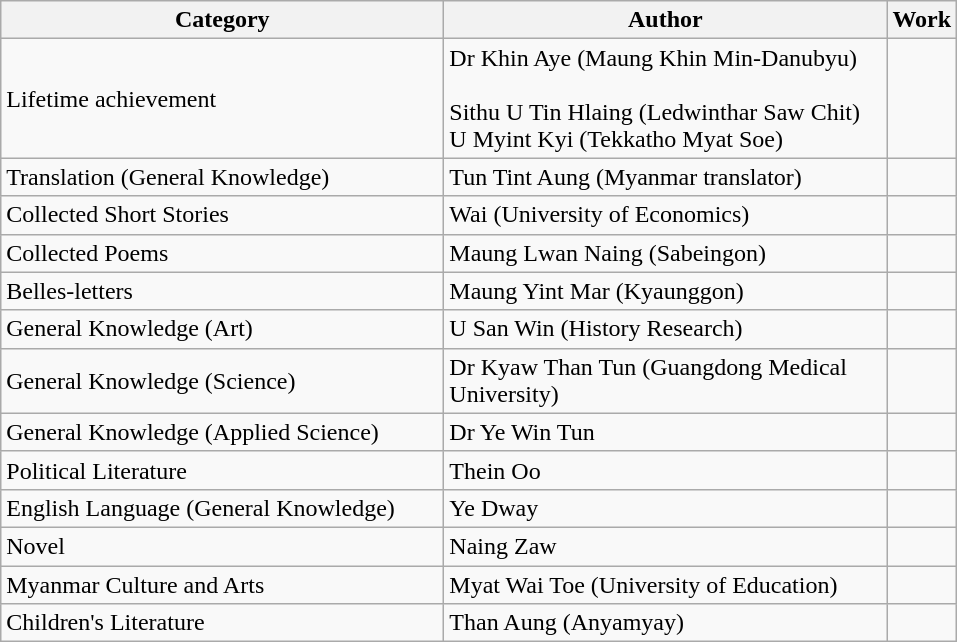<table class=wikitable>
<tr>
<th style="width:18em;">Category</th>
<th style="width:18em;">Author</th>
<th>Work</th>
</tr>
<tr>
<td>Lifetime achievement</td>
<td>Dr Khin Aye (Maung Khin Min-Danubyu)<br><br>Sithu U Tin Hlaing (Ledwinthar Saw Chit)<br>U Myint Kyi (Tekkatho Myat Soe)</td>
<td></td>
</tr>
<tr>
<td>Translation (General Knowledge)</td>
<td>Tun Tint Aung (Myanmar translator)</td>
<td></td>
</tr>
<tr>
<td>Collected Short Stories</td>
<td>Wai (University of Economics)</td>
<td></td>
</tr>
<tr>
<td>Collected Poems</td>
<td>Maung Lwan Naing (Sabeingon)</td>
<td></td>
</tr>
<tr>
<td>Belles-letters</td>
<td>Maung Yint Mar (Kyaunggon)</td>
<td></td>
</tr>
<tr>
<td>General Knowledge (Art)</td>
<td>U San Win (History Research)</td>
<td></td>
</tr>
<tr>
<td>General Knowledge (Science)</td>
<td>Dr Kyaw Than Tun (Guangdong Medical University)</td>
<td></td>
</tr>
<tr>
<td>General Knowledge (Applied Science)</td>
<td>Dr Ye Win Tun</td>
<td></td>
</tr>
<tr>
<td>Political Literature</td>
<td>Thein Oo</td>
<td></td>
</tr>
<tr>
<td>English Language (General Knowledge)</td>
<td>Ye Dway</td>
<td></td>
</tr>
<tr>
<td>Novel</td>
<td>Naing Zaw</td>
<td></td>
</tr>
<tr>
<td>Myanmar Culture and Arts</td>
<td>Myat Wai Toe (University of Education)</td>
<td></td>
</tr>
<tr>
<td>Children's Literature</td>
<td>Than Aung (Anyamyay)</td>
<td></td>
</tr>
</table>
